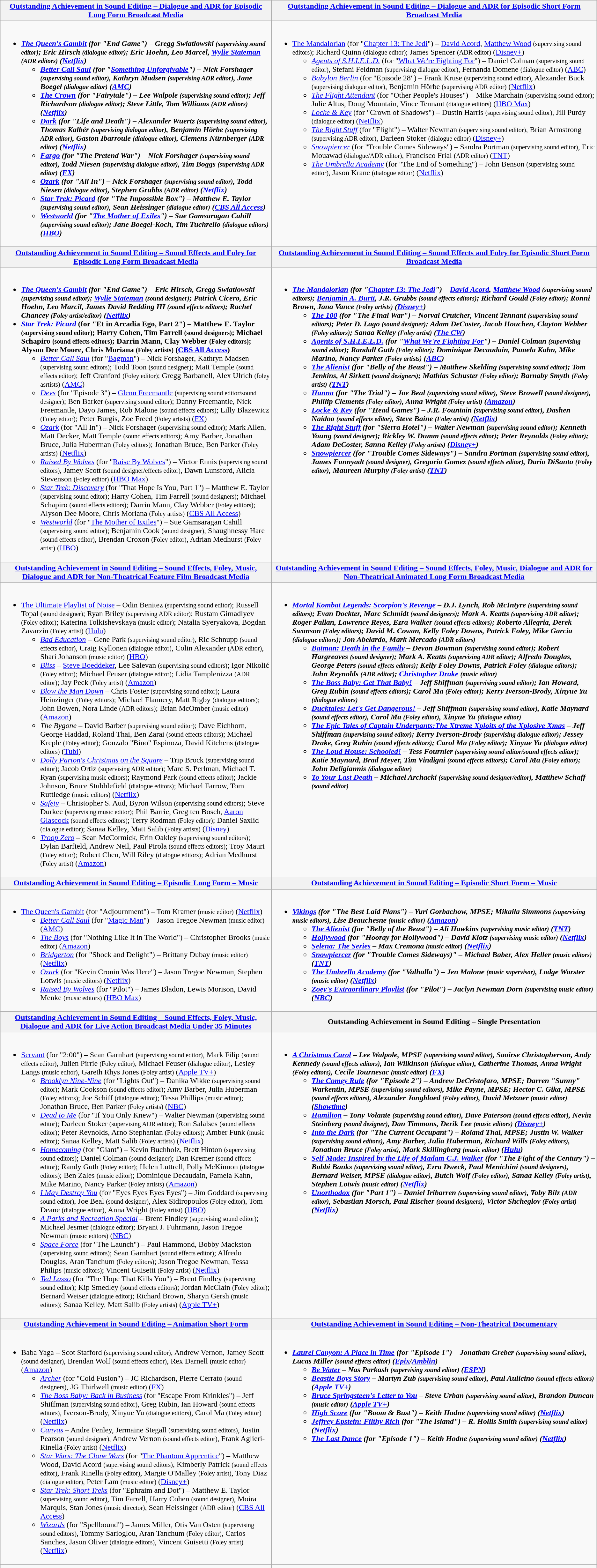<table class=wikitable style="width=100%">
<tr>
<th style="width=50%"><a href='#'>Outstanding Achievement in Sound Editing – Dialogue and ADR for Episodic Long Form Broadcast Media</a></th>
<th style="width=50%"><a href='#'>Outstanding Achievement in Sound Editing – Dialogue and ADR for Episodic Short Form Broadcast Media</a></th>
</tr>
<tr>
<td valign="top"><br><ul><li><strong><em><a href='#'>The Queen's Gambit</a><em> (for "End Game") – Gregg Swiatlowski <small>(supervising sound editor)</small>; Eric Hirsch <small>(dialogue editor)</small>; Eric Hoehn, Leo Marcel, <a href='#'>Wylie Stateman</a> <small>(ADR editors)</small> (<a href='#'>Netflix</a>)<strong><ul><li></em><a href='#'>Better Call Saul</a><em> (for "<a href='#'>Something Unforgivable</a>") – Nick Forshager <small>(supervising sound editor)</small>, Kathryn Madsen <small>(supervising ADR editor)</small>, Jane Boegel <small>(dialogue editor)</small> (<a href='#'>AMC</a>)</li><li></em><a href='#'>The Crown</a><em> (for "Fairytale") – Lee Walpole <small>(supervising sound editor)</small>; Jeff Richardson <small>(dialogue editor)</small>; Steve Little, Tom Williams <small>(ADR editors)</small> (<a href='#'>Netflix</a>)</li><li></em><a href='#'>Dark</a><em> (for "Life and Death") – Alexander Wuertz <small>(supervising sound editor)</small>, Thomas Kalbér <small>(supervising dialogue editor)</small>, Benjamin Hörbe <small>(supervising ADR editor)</small>, Gaston Ibarroule <small>(dialogue editor)</small>, Clemens Nürnberger <small>(ADR editor)</small> (<a href='#'>Netflix</a>)</li><li></em><a href='#'>Fargo</a><em> (for "The Pretend War") – Nick Forshager <small>(supervising sound editor)</small>, Todd Niesen <small>(supervising dialogue editor)</small>, Tim Boggs <small>(supervising ADR editor)</small> (<a href='#'>FX</a>)</li><li></em><a href='#'>Ozark</a><em> (for "All In") – Nick Forshager <small>(supervising sound editor)</small>, Todd Niesen <small>(dialogue editor)</small>, Stephen Grubbs <small>(ADR editor)</small> (<a href='#'>Netflix</a>)</li><li></em><a href='#'>Star Trek: Picard</a><em> (for "The Impossible Box") – Matthew E. Taylor <small>(supervising sound editor)</small>, Sean Heissinger <small>(dialogue editor)</small> (<a href='#'>CBS All Access</a>)</li><li></em><a href='#'>Westworld</a><em> (for "<a href='#'>The Mother of Exiles</a>") – Sue Gamsaragan Cahill <small>(supervising sound editor)</small>; Jane Boegel-Koch, Tim Tuchrello <small>(dialogue editors)</small> (<a href='#'>HBO</a>)</li></ul></li></ul></td>
<td valign="top"><br><ul><li></em></strong><a href='#'>The Mandalorian</a></em> (for "<a href='#'>Chapter 13: The Jedi</a>") – <a href='#'>David Acord</a>, <a href='#'>Matthew Wood</a> <small>(supervising sound editors)</small>; Richard Quinn <small>(dialogue editor)</small>; James Spencer <small>(ADR editor)</small> (<a href='#'>Disney+</a>)</strong><ul><li><em><a href='#'>Agents of S.H.I.E.L.D.</a></em> (for "<a href='#'>What We're Fighting For</a>") – Daniel Colman <small>(supervising sound editor)</small>, Stefani Feldman <small>(supervising dialogue editor)</small>, Fernanda Domene <small>(dialogue editor)</small> (<a href='#'>ABC</a>)</li><li><em><a href='#'>Babylon Berlin</a></em> (for "Episode 28") – Frank Kruse <small>(supervising sound editor)</small>, Alexander Buck <small>(supervising dialogue editor)</small>, Benjamin Hörbe <small>(supervising ADR editor)</small> (<a href='#'>Netflix</a>)</li><li><em><a href='#'>The Flight Attendant</a></em> (for "Other People's Houses") – Mike Marchain <small>(supervising sound editor)</small>; Julie Altus, Doug Mountain, Vince Tennant <small>(dialogue editors)</small> (<a href='#'>HBO Max</a>)</li><li><em><a href='#'>Locke & Key</a></em> (for "Crown of Shadows") – Dustin Harris <small>(supervising sound editor)</small>, Jill Purdy <small>(dialogue editor)</small> (<a href='#'>Netflix</a>)</li><li><em><a href='#'>The Right Stuff</a></em> (for "Flight") – Walter Newman <small>(supervising sound editor)</small>, Brian Armstrong <small>(supervising ADR editor)</small>, Darleen Stoker <small>(dialogue editor)</small> (<a href='#'>Disney+</a>)</li><li><em><a href='#'>Snowpiercer</a></em> (for "Trouble Comes Sideways") – Sandra Portman <small>(supervising sound editor)</small>, Eric Mouawad <small>(dialogue/ADR editor)</small>, Francisco Frial <small>(ADR editor)</small> (<a href='#'>TNT</a>)</li><li><em><a href='#'>The Umbrella Academy</a></em> (for "The End of Something") – John Benson <small>(supervising sound editor)</small>, Jason Krane <small>(dialogue editor)</small> (<a href='#'>Netflix</a>)</li></ul></li></ul></td>
</tr>
<tr>
<th style="width=50%"><a href='#'>Outstanding Achievement in Sound Editing – Sound Effects and Foley for Episodic Long Form Broadcast Media</a></th>
<th style="width=50%"><a href='#'>Outstanding Achievement in Sound Editing – Sound Effects and Foley for Episodic Short Form Broadcast Media</a></th>
</tr>
<tr>
<td valign="top"><br><ul><li><strong><em><a href='#'>The Queen's Gambit</a><em> (for "End Game") – Eric Hirsch, Gregg Swiatlowski <small>(supervising sound editor)</small>; <a href='#'>Wylie Stateman</a> <small>(sound designer)</small>; Patrick Cicero, Eric Hoehn, Leo Marcil, James David Redding III <small>(sound effects editors)</small>; Rachel Chancey <small>(Foley artist/editor)</small> (<a href='#'>Netflix</a>)<strong></li><li></em></strong><a href='#'>Star Trek: Picard</a></em> (for "Et in Arcadia Ego, Part 2") – Matthew E. Taylor <small>(supervising sound editor)</small>; Harry Cohen, Tim Farrell <small>(sound designers)</small>; Michael Schapiro <small>(sound effects editors)</small>; Darrin Mann, Clay Webber <small>(Foley editors)</small>; Alyson Dee Moore, Chris Moriana <small>(Foley artists)</small> (<a href='#'>CBS All Access</a>)</strong><ul><li><em><a href='#'>Better Call Saul</a></em> (for "<a href='#'>Bagman</a>") – Nick Forshager, Kathryn Madsen <small>(supervising sound editors)</small>; Todd Toon <small>(sound designer)</small>; Matt Temple <small>(sound effects editor)</small>; Jeff Cranford <small>(Foley editor)</small>; Gregg Barbanell, Alex Ulrich <small>(foley asrtists)</small> (<a href='#'>AMC</a>)</li><li><em><a href='#'>Devs</a></em> (for "Episode 3") – <a href='#'>Glenn Freemantle</a> <small>(supervising sound editor/sound designer)</small>; Ben Barker <small>(supervising sound editor)</small>; Danny Freemantle, Nick Freemantle, Dayo James, Rob Malone <small>(sound effects editors)</small>; Lilly Blazewicz <small>(Foley editor)</small>; Peter Burgis, Zoe Freed <small>(Foley artists)</small> (<a href='#'>FX</a>)</li><li><em><a href='#'>Ozark</a></em> (for "All In") – Nick Forshager <small>(supervising sound editor)</small>; Mark Allen, Matt Decker, Matt Temple <small>(sound effects editors)</small>; Amy Barber, Jonathan Bruce, Julia Huberman <small>(Foley editors)</small>; Jonathan Bruce, Ben Parker <small>(Foley artists)</small> (<a href='#'>Netflix</a>)</li><li><em><a href='#'>Raised By Wolves</a></em> (for "<a href='#'>Raise By Wolves</a>") –  Victor Ennis <small>(supervising sound editors)</small>, Jamey Scott <small>(sound designer/effects editor)</small>, Dawn Lunsford, Alicia Stevenson <small>(Foley editor)</small> (<a href='#'>HBO Max</a>)</li><li><em><a href='#'>Star Trek: Discovery</a></em> (for "That Hope Is You, Part 1") – Matthew E. Taylor <small>(supervising sound editor)</small>; Harry Cohen, Tim Farrell <small>(sound designers)</small>; Michael Schapiro <small>(sound effects editors)</small>; Darrin Mann, Clay Webber <small>(Foley editors)</small>; Alyson Dee Moore, Chris Moriana <small>(Foley artists)</small> (<a href='#'>CBS All Access</a>)</li><li><em><a href='#'>Westworld</a></em> (for "<a href='#'>The Mother of Exiles</a>") – Sue Gamsaragan Cahill <small>(supervising sound editor)</small>; Benjamin Cook <small>(sound designer)</small>, Shaughnessy Hare <small>(sound effects editor)</small>, Brendan Croxon <small>(Foley editor)</small>, Adrian Medhurst <small>(Foley artist)</small> (<a href='#'>HBO</a>)</li></ul></li></ul></td>
<td valign="top"><br><ul><li><strong><em><a href='#'>The Mandalorian</a><em> (for "<a href='#'>Chapter 13: The Jedi</a>") – <a href='#'>David Acord</a>, <a href='#'>Matthew Wood</a> <small>(supervising sound editors)</small>; <a href='#'>Benjamin A. Burtt</a>, J.R. Grubbs <small>(sound effects editors)</small>; Richard Gould <small>(Foley editor)</small>; Ronni Brown, Jana Vance <small>(Foley artists)</small> (<a href='#'>Disney+</a>)<strong><ul><li></em><a href='#'>The 100</a><em> (for "The Final War") – Norval Crutcher, Vincent Tennant <small>(supervising sound editors)</small>; Peter D. Lago <small>(sound designer)</small>; Adam DeCoster, Jacob Houchen, Clayton Webber <small>(Foley editors)</small>; Sanaa Kelley <small>(Foley artist)</small> (<a href='#'>The CW</a>)</li><li></em><a href='#'>Agents of S.H.I.E.L.D.</a><em> (for "<a href='#'>What We're Fighting For</a>") – Daniel Colman <small>(supervising sound editor)</small>; Randall Guth <small>(Foley editor)</small>; Dominique Decaudain, Pamela Kahn, Mike Marino, Nancy Parker <small>(Foley artists)</small> (<a href='#'>ABC</a>)</li><li></em><a href='#'>The Alienist</a><em> (for "Belly of the Beast") – Matthew Skelding <small>(supervising sound editor)</small>; Tom Jenkins, Al Sirkett <small>(sound designers)</small>; Mathias Schuster <small>(Foley editor)</small>; Barnaby Smyth <small>(Foley artist)</small> (<a href='#'>TNT</a>)</li><li></em><a href='#'>Hanna</a><em> (for "The Trial") – Joe Beal <small>(supervising sound editor)</small>, Steve Browell <small>(sound designer)</small>, Phillip Clements <small>(Foley editor)</small>, Anna Wright <small>(Foley artist)</small> (<a href='#'>Amazon</a>)</li><li></em><a href='#'>Locke & Key</a><em> (for "Head Games") – J.R. Fountain <small>(supervising sound editor)</small>, Dashen Naidoo <small>(sound effects editor)</small>, Steve Baine <small>(Foley artist)</small> (<a href='#'>Netflix</a>)</li><li></em><a href='#'>The Right Stuff</a><em> (for "Sierra Hotel") – Walter Newman <small>(supervising sound editor)</small>; Kenneth Young <small>(sound designer)</small>; Rickley W. Dumm <small>(sound effects editor)</small>; Peter Reynolds <small>(Foley editor)</small>; Adam DeCoster, Sanna Kelley <small>(Foley artists)</small> (<a href='#'>Disney+</a>)</li><li></em><a href='#'>Snowpiercer</a><em> (for "Trouble Comes Sideways") – Sandra Portman <small>(supervising sound editor)</small>, James Fonnyadt <small>(sound designer)</small>, Gregorio Gomez <small>(sound effects editor)</small>, Dario DiSanto <small>(Foley editor)</small>, Maureen Murphy <small>(Foley artist)</small> (<a href='#'>TNT</a>)</li></ul></li></ul></td>
</tr>
<tr>
<th style="width=50%"><a href='#'>Outstanding Achievement in Sound Editing – Sound Effects, Foley, Music, Dialogue and ADR for Non-Theatrical Feature Film Broadcast Media</a></th>
<th style="width=50%"><a href='#'>Outstanding Achievement in Sound Editing – Sound Effects, Foley, Music, Dialogue and ADR for Non-Theatrical Animated Long Form Broadcast Media</a></th>
</tr>
<tr>
<td valign="top"><br><ul><li></em></strong><a href='#'>The Ultimate Playlist of Noise</a></em> – Odin Benitez <small>(supervising sound editor)</small>; Russell Topal <small>(sound designer)</small>; Ryan Briley <small>(supervising ADR editor)</small>; Rustam Gimadlyev <small>(Foley editor)</small>; Katerina Tolkishevskaya <small>(music editor)</small>; Natalia Syeryakova, Bogdan Zavarzin <small>(Foley artist)</small> (<a href='#'>Hulu</a>)</strong><ul><li><em><a href='#'>Bad Education</a></em> – Gene Park <small>(supervising sound editor)</small>, Ric Schnupp <small>(sound effects editor)</small>, Craig Kyllonen <small>(dialogue editor)</small>, Colin Alexander <small>(ADR editor)</small>, Shari Johanson <small>(music editor)</small> (<a href='#'>HBO</a>)</li><li><em><a href='#'>Bliss</a></em> – <a href='#'>Steve Boeddeker</a>, Lee Salevan <small>(supervising sound editors)</small>; Igor Nikolić <small>(Foley editor)</small>; Michael Feuser <small>(dialogue editor)</small>; Lidia Tamplenizza <small>(ADR editor)</small>; Jay Peck <small>(Foley artist)</small> (<a href='#'>Amazon</a>)</li><li><em><a href='#'>Blow the Man Down</a></em> – Chris Foster <small>(supervising sound editor)</small>; Laura Heinzinger <small>(Foley editors)</small>; Michael Flannery, Matt Rigby <small>(dialogue editors)</small>; John Bowen, Nora Linde <small>(ADR editors)</small>; Brian McOmber <small>(music editor)</small> (<a href='#'>Amazon</a>)</li><li><em>The Bygone</em> – David Barber <small>(supervising sound editor)</small>; Dave Eichhorn, George Haddad, Roland Thai, Ben Zarai <small>(sound effects editors)</small>; Michael Kreple <small>(Foley editor)</small>; Gonzalo "Bino" Espinoza, David Kitchens <small>(dialogue editors)</small> (<a href='#'>Tubi</a>)</li><li><em><a href='#'>Dolly Parton's Christmas on the Square</a></em> – Trip Brock <small>(supervising sound editor)</small>; Jacob Ortiz <small>(supervising ADR editor)</small>; Marc S. Perlman, Michael T. Ryan <small>(supervising music editors)</small>; Raymond Park <small>(sound effects editor)</small>; Jackie Johnson, Bruce Stubblefield <small>(dialogue editors)</small>; Michael Farrow, Tom Ruttledge <small>(music editors)</small> (<a href='#'>Netflix</a>)</li><li><em><a href='#'>Safety</a></em> – Christopher S. Aud, Byron Wilson <small>(supervising sound editors)</small>; Steve Durkee <small>(supervising music editor)</small>; Phil Barrie, Greg ten Bosch, <a href='#'>Aaron Glascock</a> <small>(sound effects editors)</small>; Terry Rodman <small>(Foley editor)</small>; Daniel Saxlid <small>(dialogue editor)</small>; Sanaa Kelley, Matt Salib <small>(Foley artists)</small> (<a href='#'>Disney</a>)</li><li><em><a href='#'>Troop Zero</a></em> – Sean McCormick, Erin Oakley <small>(supervising sound editors)</small>; Dylan Barfield, Andrew Neil, Paul Pirola <small>(sound effects editors)</small>; Troy Mauri <small>(Foley editor)</small>; Robert Chen, Will Riley <small>(dialogue editors)</small>; Adrian Medhurst <small>(Foley artist)</small> (<a href='#'>Amazon</a>)</li></ul></li></ul></td>
<td valign="top"><br><ul><li><strong><em><a href='#'>Mortal Kombat Legends: Scorpion's Revenge</a><em> – D.J. Lynch, Rob McIntyre <small>(supervising sound editors)</small>; Evan Dockter, Marc Schmidt <small>(sound designers)</small>; Mark A. Keatts <small>(supervising ADR editor)</small>; Roger Pallan, Lawrence Reyes, Ezra Walker <small>(sound effects editors)</small>; Roberto Allegria, Derek Swanson <small>(Foley editors)</small>; David M. Cowan, Kelly Foley Downs, Patrick Foley, Mike Garcia <small>(dialogue editors)</small>; Jon Abelardo, Mark Mercado <small>(ADR editors)</small><strong><ul><li></em><a href='#'>Batman: Death in the Family</a><em> – Devon Bowman <small>(supervising sound editor)</small>; Robert Hargreaves <small>(sound designer)</small>; Mark A. Keatts <small>(supervising ADR editor)</small>; Alfredo Douglas, George Peters <small>(sound effects editors)</small>; Kelly Foley Downs, Patrick Foley <small>(dialogue editors)</small>; John Reynolds <small>(ADR editor)</small>; <a href='#'>Christopher Drake</a> <small>(music editor)</small></li><li></em><a href='#'>The Boss Baby: Get That Baby!</a><em> – Jeff Shiffman <small>(supervising sound editor)</small>; Ian Howard, Greg Rubin <small>(sound effects editors)</small>; Carol Ma <small>(Foley editor)</small>; Kerry Iverson-Brody, Xinyue Yu <small>(dialogue editors)</small></li><li></em><a href='#'>Ducktales: Let's Get Dangerous!</a><em> – Jeff Shiffman <small>(supervising sound editor)</small>, Katie Maynard <small>(sound effects editor)</small>, Carol Ma <small>(Foley editor)</small>, Xinyue Yu <small>(dialogue editor)</small></li><li></em><a href='#'>The Epic Tales of Captain Underpants:The Xtreme Xploits of the Xplosive Xmas</a><em> – Jeff Shiffman <small>(supervising sound editor)</small>; Kerry Iverson-Brody <small>(supervising dialogue editor)</small>; Jessey Drake, Greg Rubin <small>(sound effects editors)</small>; Carol Ma <small>(Foley editor)</small>; Xinyue Yu <small>(dialogue editor)</small></li><li></em><a href='#'>The Loud House: Schooled!</a><em> – Tess Fournier <small>(supervising sound editor/sound effects editor)</small>; Katie Maynard, Brad Meyer, Tim Vindigni <small>(sound effects editors)</small>; Carol Ma <small>(Foley editor)</small>; John Deligiannis <small>(dialogue editor)</small></li><li></em><a href='#'>To Your Last Death</a><em> – Michael Archacki <small>(supervising sound designer/editor)</small>, Matthew Schaff <small>(sound editor)</small></li></ul></li></ul></td>
</tr>
<tr>
<th style="width=50%"><a href='#'>Outstanding Achievement in Sound Editing – Episodic Long Form – Music</a></th>
<th style="width=50%"><a href='#'>Outstanding Achievement in Sound Editing – Episodic Short Form – Music</a></th>
</tr>
<tr>
<td valign="top"><br><ul><li></em></strong><a href='#'>The Queen's Gambit</a></em> (for "Adjournment") – Tom Kramer <small>(music editor)</small> (<a href='#'>Netflix</a>)</strong><ul><li><em><a href='#'>Better Call Saul</a></em> (for "<a href='#'>Magic Man</a>") – Jason Tregoe Newman <small>(music editor)</small> (<a href='#'>AMC</a>)</li><li><em><a href='#'>The Boys</a></em> (for "Nothing Like It in The World") – Christopher Brooks <small>(music editor)</small> (<a href='#'>Amazon</a>)</li><li><em><a href='#'>Bridgerton</a></em> (for "Shock and Delight") – Brittany Dubay <small>(music editor)</small> (<a href='#'>Netflix</a>)</li><li><em> <a href='#'>Ozark</a></em> (for "Kevin Cronin Was Here") – Jason Tregoe Newman, Stephen Lotwis <small>(music editors)</small> (<a href='#'>Netflix</a>)</li><li><em><a href='#'>Raised By Wolves</a></em> (for "Pilot") – James Bladon, Lewis Morison, David Menke <small>(music editors)</small> (<a href='#'>HBO Max</a>)</li></ul></li></ul></td>
<td valign="top"><br><ul><li><strong><em><a href='#'>Vikings</a><em> (for "The Best Laid Plans") – Yuri Gorbachow, MPSE; Mikaila Simmons <small>(supervising music editors)</small>, Lise Beauchesne <small>(music editor)</small> (<a href='#'>Amazon</a>)<strong><ul><li></em><a href='#'>The Alienist</a><em> (for "Belly of the Beast") – Ali Hawkins <small>(supervising music editor)</small> (<a href='#'>TNT</a>)</li><li></em><a href='#'>Hollywood</a><em> (for "Hooray for Hollywood") – David Klotz <small>(supervising music editor)</small> (<a href='#'>Netflix</a>)</li><li></em><a href='#'>Selena: The Series</a><em> – Max Cremona <small>(music editor)</small> (<a href='#'>Netflix</a>)</li><li></em><a href='#'>Snowpiercer</a><em> (for "Trouble Comes Sideways)" – Michael Baber, Alex Heller <small>(music editors)</small> (<a href='#'>TNT</a>)</li><li></em><a href='#'>The Umbrella Academy</a><em> (for "Valhalla") – Jen Malone <small>(music supervisor)</small>, Lodge Worster <small>(music editor)</small> (<a href='#'>Netflix</a>)</li><li></em><a href='#'>Zoey's Extraordinary Playlist</a><em> (for "Pilot") – Jaclyn Newman Dorn <small>(supervising music editor)</small> (<a href='#'>NBC</a>)</li></ul></li></ul></td>
</tr>
<tr>
<th style="width=50%"><a href='#'>Outstanding Achievement in Sound Editing – Sound Effects, Foley, Music, Dialogue and ADR for Live Action Broadcast Media Under 35 Minutes</a></th>
<th style="width=50%">Outstanding Achievement in Sound Editing – Single Presentation</th>
</tr>
<tr>
<td valign="top"><br><ul><li></em></strong><a href='#'>Servant</a></em> (for "2:00") – Sean Garnhart <small>(supervising sound editor)</small>, Mark Filip <small>(sound effects editor)</small>, Julien Pirrie <small>(Foley editor)</small>, Michael Feuser <small>(dialogue editor)</small>, Lesley Langs <small>(music editor)</small>, Gareth Rhys Jones <small>(Foley artist)</small> (<a href='#'>Apple TV+</a>)</strong><ul><li><em><a href='#'>Brooklyn Nine-Nine</a></em> (for "Lights Out") – Danika Wikke <small>(supervising sound editor)</small>; Mark Cookson <small>(sound effects editor)</small>; Amy Barber, Julia Huberman <small>(Foley editors)</small>; Joe Schiff <small>(dialogue editor)</small>; Tessa Phillips <small>(music editor)</small>; Jonathan Bruce, Ben Parker <small>(Foley artists)</small> (<a href='#'>NBC</a>)</li><li><em><a href='#'>Dead to Me</a></em> (for "If You Only Knew") – Walter Newman <small>(supervising sound editor)</small>; Darleen Stoker <small>(supervising ADR editor)</small>; Ron Salalses <small>(sound effects editor)</small>; Peter Reynolds, Arno Stephanian <small>(Foley editors)</small>; Amber Funk <small>(music editor)</small>; Sanaa Kelley, Matt Salib <small>(Foley artists)</small> (<a href='#'>Netflix</a>)</li><li><em><a href='#'>Homecoming</a></em> (for "Giant") – Kevin Buchholz, Brett Hinton <small>(supervising sound editors)</small>; Daniel Colman <small>(sound designer)</small>; Dan Kremer <small>(sound effects editor)</small>; Randy Guth <small>(Foley editor)</small>; Helen Luttrell, Polly McKinnon <small>(dialogue editors)</small>; Ben Zales <small>(music editor)</small>; Dominique Decaudain, Pamela Kahn, Mike Marino, Nancy Parker <small>(Foley artists)</small> (<a href='#'>Amazon</a>)</li><li><em><a href='#'>I May Destroy You</a></em> (for "Eyes Eyes Eyes Eyes") – Jim Goddard <small>(supervising sound editor)</small>, Joe Beal <small>(sound designer)</small>, Alex Sidiropoulos <small>(Foley editor)</small>, Tom Deane <small>(dialogue editor)</small>, Anna Wright <small>(Foley artist)</small> (<a href='#'>HBO</a>)</li><li><em><a href='#'>A Parks and Recreation Special</a></em> – Brent Findley <small>(supervising sound editor)</small>; Michael Jesmer <small>(dialogue editor)</small>; Bryant J. Fuhrmann, Jason Tregoe Newman <small>(music editors)</small> (<a href='#'>NBC</a>)</li><li><em><a href='#'>Space Force</a></em> (for "The Launch") – Paul Hammond, Bobby Mackston <small>(supervising sound editors)</small>; Sean Garnhart <small>(sound effects editor)</small>; Alfredo Douglas, Aran Tanchum <small>(Foley editors)</small>; Jason Tregoe Newman, Tessa Philips <small>(music editors)</small>; Vincent Guisetti <small>(Foley artist)</small> (<a href='#'>Netflix</a>)</li><li><em><a href='#'>Ted Lasso</a></em> (for "The Hope That Kills You") – Brent Findley <small>(supervising sound editor)</small>; Kip Smedley <small>(sound effects editors)</small>; Jordan McClain <small>(Foley editor)</small>; Bernard Weiser <small>(dialogue editor)</small>; Richard Brown, Sharyn Gersh <small>(music editors)</small>; Sanaa Kelley, Matt Salib <small>(Foley artists)</small> (<a href='#'>Apple TV+</a>)</li></ul></li></ul></td>
<td valign="top"><br><ul><li><strong><em><a href='#'>A Christmas Carol</a><em> – Lee Walpole, MPSE <small>(supervising sound editor)</small>,  Saoirse Christopherson, Andy Kennedy <small>(sound effects editors)</small>, Ian Wilkinson <small>(dialogue editor)</small>, Catherine Thomas, Anna Wright <small>(Foley editors)</small>, Cecile Tournesac <small>(music editor)</small> (<a href='#'>FX</a>)<strong><ul><li></em><a href='#'>The Comey Rule</a><em> (for "Episode 2") – Andrew DeCristofaro, MPSE; Darren "Sunny" Warkentin, MPSE <small>(supervising sound editors)</small>, Mike Payne, MPSE; Hector C. Gika, MPSE <small>(sound effects editors)</small>, Alexander Jongbloed <small>(Foley editor)</small>, David Metzner <small>(music editor)</small> (<a href='#'>Showtime</a>)</li><li></em><a href='#'>Hamilton</a><em> – Tony Volante <small>(supervising sound editor)</small>, Dave Paterson <small>(sound effects editor)</small>, Nevin Steinberg <small>(sound designer)</small>, Dan Timmons, Derik Lee <small>(music editors)</small> (<a href='#'>Disney+</a>)</li><li></em><a href='#'>Into the Dark</a><em> (for "The Current Occupant") – Roland Thai, MPSE; Justin W. Walker <small>(supervising sound editors)</small>, Amy Barber, Julia Huberman, Richard Wills <small>(Foley editors)</small>, Jonathan Bruce <small>(Foley artist)</small>, Mark Skillingberg <small>(music editor)</small> (<a href='#'>Hulu</a>)</li><li></em><a href='#'>Self Made: Inspired by the Life of Madam C.J. Walker</a><em> (for "The Fight of the Century") – Bobbi Banks <small>(supervising sound editor)</small>, Ezra Dweck, Paul Menichini <small>(sound designers)</small>,  Bernard Weiser, MPSE <small>(dialogue editor)</small>, Butch Wolf <small>(Foley editor)</small>, Sanaa Kelley <small>(Foley artist)</small>, Stephen Lotwis <small>(music editor)</small> (<a href='#'>Netflix</a>)</li><li></em><a href='#'>Unorthodox</a><em> (for "Part 1") – Daniel Iribarren <small>(supervising sound editor)</small>,  Toby Bilz <small>(ADR editor)</small>, Sebastian Morsch, Paul Rischer <small>(sound designers)</small>, Victor Shcheglov <small>(Foley artist)</small> (<a href='#'>Netflix</a>)</li></ul></li></ul></td>
</tr>
<tr>
<th style="width=50%"><a href='#'>Outstanding Achievement in Sound Editing – Animation Short Form</a></th>
<th style="width=50%"><a href='#'>Outstanding Achievement in Sound Editing – Non-Theatrical Documentary</a></th>
</tr>
<tr>
<td valign="top"><br><ul><li></em></strong>Baba Yaga</em> – Scot Stafford <small>(supervising sound editor)</small>, Andrew Vernon, Jamey Scott <small>(sound designer)</small>, Brendan Wolf <small>(sound effects editor)</small>, Rex Darnell <small>(music editor)</small> (<a href='#'>Amazon</a>)</strong><ul><li><em><a href='#'>Archer</a></em> (for "Cold Fusion") – JC Richardson, Pierre Cerrato <small>(sound designers)</small>, JG Thirlwell <small>(music editor)</small> (<a href='#'>FX</a>)</li><li><em><a href='#'>The Boss Baby: Back in Business</a></em> (for "Escape From Krinkles") – Jeff Shiffman <small>(supervising sound editor)</small>, Greg Rubin, Ian Howard <small>(sound effects editors)</small>, Iverson-Brody, Xinyue Yu <small>(dialogue editors)</small>, Carol Ma <small>(Foley editor)</small> (<a href='#'>Netflix</a>)</li><li><em><a href='#'>Canvas</a></em> – Andre Fenley, Jermaine Stegall <small>(supervising sound editors)</small>, Justin Pearson <small>(sound designer)</small>, Andrew Vernon <small>(sound effects editor)</small>, Frank Aglieri-Rinella <small>(Foley artist)</small> (<a href='#'>Netflix</a>)</li><li><em><a href='#'>Star Wars: The Clone Wars</a></em> (for "<a href='#'>The Phantom Apprentice</a>") – Matthew Wood, David Acord <small>(supervising sound editors)</small>, Kimberly Patrick <small>(sound effects editor)</small>, Frank Rinella <small>(Foley editor)</small>, Margie O'Malley <small>(Foley artist)</small>, Tony Diaz <small>(dialogue editor)</small>, Peter Lam <small>(music editor)</small> (<a href='#'>Disney+</a>)</li><li><em><a href='#'>Star Trek: Short Treks</a></em> (for "Ephraim and Dot") – Matthew E. Taylor <small>(supervising sound editor)</small>, Tim Farrell, Harry Cohen <small>(sound designer)</small>, Moira Marquis, Stan Jones <small>(music director)</small>, Sean Heissinger <small>(ADR editor)</small> (<a href='#'>CBS All Access</a>)</li><li><em><a href='#'>Wizards</a></em> (for "Spellbound") – James Miller, Otis Van Osten <small>(supervising sound editors)</small>, Tommy Sarioglou, Aran Tanchum <small>(Foley editor)</small>, Carlos Sanches, Jason Oliver <small>(dialogue editors)</small>, Vincent Guisetti <small>(Foley artist)</small> (<a href='#'>Netflix</a>)</li></ul></li></ul></td>
<td valign="top"><br><ul><li><strong><em><a href='#'>Laurel Canyon: A Place in Time</a><em> (for "Episode 1") – Jonathan Greber <small>(supervising sound editor)</small>, Lucas Miller <small>(sound effects editor)</small> (<a href='#'>Epix</a>/<a href='#'>Amblin</a>)<strong><ul><li></em><a href='#'>Be Water</a><em> – Nas Parkash <small>(supervising sound editor)</small> (<a href='#'>ESPN</a>)</li><li></em><a href='#'>Beastie Boys Story</a><em> – Martyn Zub <small>(supervising sound editor)</small>, Paul Aulicino <small>(sound effects editors)</small> (<a href='#'>Apple TV+</a>)</li><li></em><a href='#'>Bruce Springsteen's Letter to You</a><em> – Steve Urban <small>(supervising sound editor)</small>, Brandon Duncan <small>(music editor)</small> (<a href='#'>Apple TV+</a>)</li><li></em><a href='#'>High Score</a><em> (for "Boom & Bust") – Keith Hodne <small>(supervising sound editor)</small> (<a href='#'>Netflix</a>)</li><li></em><a href='#'>Jeffrey Epstein: Filthy Rich</a><em> (for "The Island") – R. Hollis Smith <small>(supervising sound editor)</small> (<a href='#'>Netflix</a>)</li><li></em><a href='#'>The Last Dance</a><em> (for "Episode 1") – Keith Hodne <small>(supervising sound editor)</small> (<a href='#'>Netflix</a>)</li></ul></li></ul></td>
</tr>
<tr>
<td></td>
</tr>
</table>
